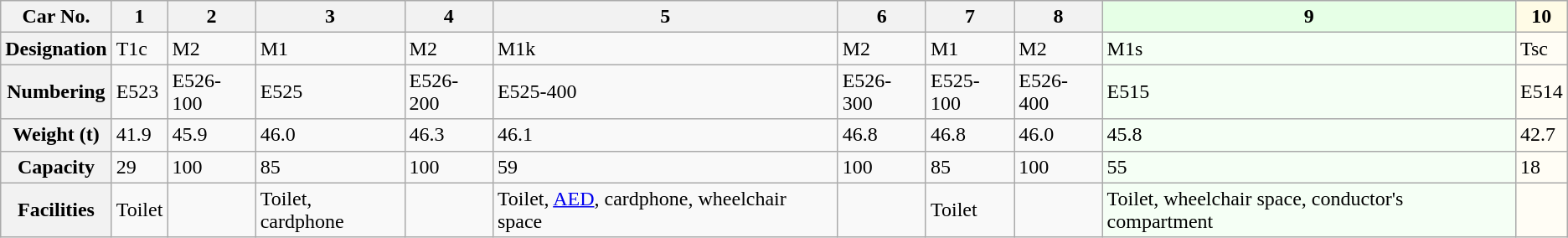<table class="wikitable">
<tr>
<th>Car No.</th>
<th>1</th>
<th>2</th>
<th>3</th>
<th>4</th>
<th>5</th>
<th>6</th>
<th>7</th>
<th>8</th>
<th style="background: #E6FFE6">9</th>
<th style="background: #FFFBE6">10</th>
</tr>
<tr>
<th>Designation</th>
<td>T1c</td>
<td>M2</td>
<td>M1</td>
<td>M2</td>
<td>M1k</td>
<td>M2</td>
<td>M1</td>
<td>M2</td>
<td style="background: #F5FFF5">M1s</td>
<td style="background: #FFFDF5">Tsc</td>
</tr>
<tr>
<th>Numbering</th>
<td>E523</td>
<td>E526-100</td>
<td>E525</td>
<td>E526-200</td>
<td>E525-400</td>
<td>E526-300</td>
<td>E525-100</td>
<td>E526-400</td>
<td style="background: #F5FFF5">E515</td>
<td style="background: #FFFDF5">E514</td>
</tr>
<tr>
<th>Weight (t)</th>
<td>41.9</td>
<td>45.9</td>
<td>46.0</td>
<td>46.3</td>
<td>46.1</td>
<td>46.8</td>
<td>46.8</td>
<td>46.0</td>
<td style="background: #F5FFF5">45.8</td>
<td style="background: #FFFDF5">42.7</td>
</tr>
<tr>
<th>Capacity</th>
<td>29</td>
<td>100</td>
<td>85</td>
<td>100</td>
<td>59</td>
<td>100</td>
<td>85</td>
<td>100</td>
<td style="background: #F5FFF5">55</td>
<td style="background: #FFFDF5">18</td>
</tr>
<tr>
<th>Facilities</th>
<td>Toilet</td>
<td></td>
<td>Toilet, cardphone</td>
<td></td>
<td>Toilet, <a href='#'>AED</a>, cardphone, wheelchair space</td>
<td></td>
<td>Toilet</td>
<td></td>
<td style="background: #F5FFF5">Toilet, wheelchair space, conductor's compartment</td>
<td style="background: #FFFDF5"></td>
</tr>
</table>
